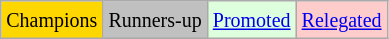<table class="wikitable">
<tr>
<td bgcolor=gold><small>Champions</small></td>
<td bgcolor=silver><small>Runners-up</small></td>
<td bgcolor="#DDFFDD"><small><a href='#'>Promoted</a></small></td>
<td bgcolor="#FFCCCC"><small><a href='#'>Relegated</a></small></td>
</tr>
</table>
